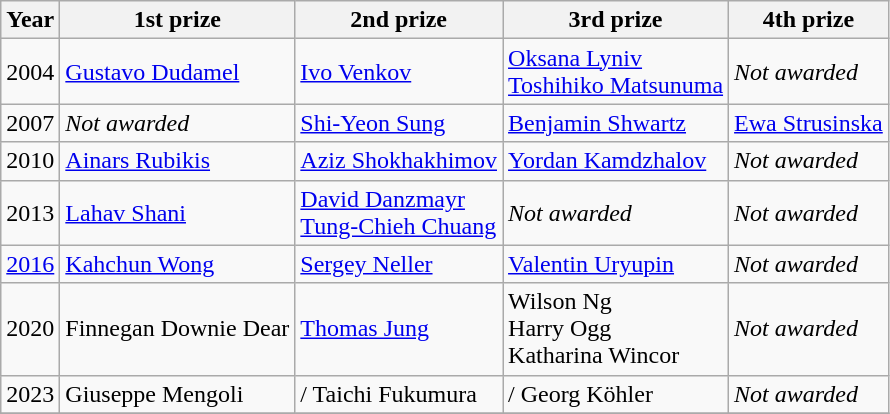<table class="wikitable">
<tr>
<th>Year</th>
<th>1st prize</th>
<th>2nd prize</th>
<th>3rd prize</th>
<th>4th prize</th>
</tr>
<tr>
<td>2004</td>
<td> <a href='#'>Gustavo Dudamel</a></td>
<td> <a href='#'>Ivo Venkov</a></td>
<td> <a href='#'>Oksana Lyniv</a> <br>  <a href='#'>Toshihiko Matsunuma</a></td>
<td><em>Not awarded</em></td>
</tr>
<tr>
<td>2007</td>
<td><em>Not awarded</em></td>
<td> <a href='#'>Shi-Yeon Sung</a></td>
<td> <a href='#'>Benjamin Shwartz</a></td>
<td> <a href='#'>Ewa Strusinska</a></td>
</tr>
<tr>
<td>2010</td>
<td> <a href='#'>Ainars Rubikis</a></td>
<td> <a href='#'>Aziz Shokhakhimov</a></td>
<td> <a href='#'>Yordan Kamdzhalov</a></td>
<td><em>Not awarded</em></td>
</tr>
<tr>
<td>2013</td>
<td> <a href='#'>Lahav Shani</a></td>
<td> <a href='#'>David Danzmayr</a><br> <a href='#'>Tung-Chieh Chuang</a></td>
<td><em>Not awarded</em></td>
<td><em>Not awarded</em></td>
</tr>
<tr>
<td><a href='#'>2016</a></td>
<td> <a href='#'>Kahchun Wong</a></td>
<td> <a href='#'>Sergey Neller</a></td>
<td> <a href='#'>Valentin Uryupin</a></td>
<td><em>Not awarded</em></td>
</tr>
<tr>
<td>2020</td>
<td> Finnegan Downie Dear</td>
<td> <a href='#'>Thomas Jung</a></td>
<td> Wilson Ng<br> Harry Ogg<br> Katharina Wincor</td>
<td><em>Not awarded</em></td>
</tr>
<tr>
<td>2023</td>
<td> Giuseppe Mengoli</td>
<td>/ Taichi Fukumura</td>
<td>/ Georg Köhler</td>
<td><em>Not awarded</em></td>
</tr>
<tr>
</tr>
</table>
